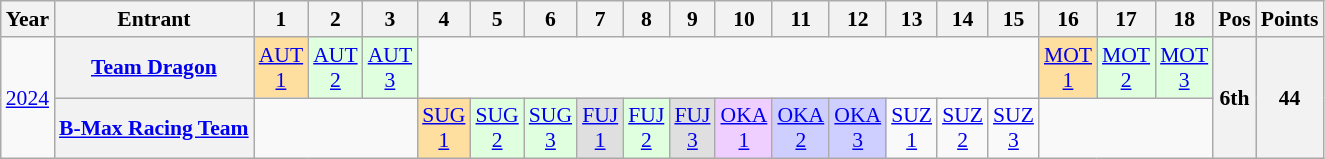<table class="wikitable" style="text-align:center; font-size:90%">
<tr>
<th>Year</th>
<th>Entrant</th>
<th>1</th>
<th>2</th>
<th>3</th>
<th>4</th>
<th>5</th>
<th>6</th>
<th>7</th>
<th>8</th>
<th>9</th>
<th>10</th>
<th>11</th>
<th>12</th>
<th>13</th>
<th>14</th>
<th>15</th>
<th>16</th>
<th>17</th>
<th>18</th>
<th>Pos</th>
<th>Points</th>
</tr>
<tr>
<td rowspan="2"><a href='#'>2024</a></td>
<th><a href='#'>Team Dragon</a></th>
<td style="background:#FFDF9F;"><a href='#'>AUT<br>1</a><br></td>
<td style="background:#DFFFDF;"><a href='#'>AUT<br>2</a><br></td>
<td style="background:#DFFFDF;"><a href='#'>AUT<br>3</a><br></td>
<td colspan=12></td>
<td style="background:#FFDF9F;"><a href='#'>MOT<br>1</a><br></td>
<td style="background:#DFFFDF;"><a href='#'>MOT<br>2</a><br></td>
<td style="background:#DFFFDF;"><a href='#'>MOT<br>3</a><br></td>
<th rowspan="2">6th</th>
<th rowspan="2">44</th>
</tr>
<tr>
<th><a href='#'>B-Max Racing Team</a></th>
<td colspan=3></td>
<td style="background:#FFDF9F;"><a href='#'>SUG<br>1</a><br></td>
<td style="background:#DFFFDF;"><a href='#'>SUG<br>2</a><br></td>
<td style="background:#DFFFDF;"><a href='#'>SUG<br>3</a><br></td>
<td style="background:#DFDFDF;"><a href='#'>FUJ<br>1</a><br></td>
<td style="background:#DFFFDF;"><a href='#'>FUJ<br>2</a><br></td>
<td style="background:#DFDFDF;"><a href='#'>FUJ<br>3</a><br></td>
<td style="background:#EFCFFF;"><a href='#'>OKA<br>1</a><br></td>
<td style="background:#CFCFFF;"><a href='#'>OKA<br>2</a><br></td>
<td style="background:#CFCFFF;"><a href='#'>OKA<br>3</a><br></td>
<td style="background:#;"><a href='#'>SUZ<br>1</a></td>
<td style="background:#;"><a href='#'>SUZ<br>2</a></td>
<td style="background:#;"><a href='#'>SUZ<br>3</a></td>
<td colspan=3></td>
</tr>
</table>
